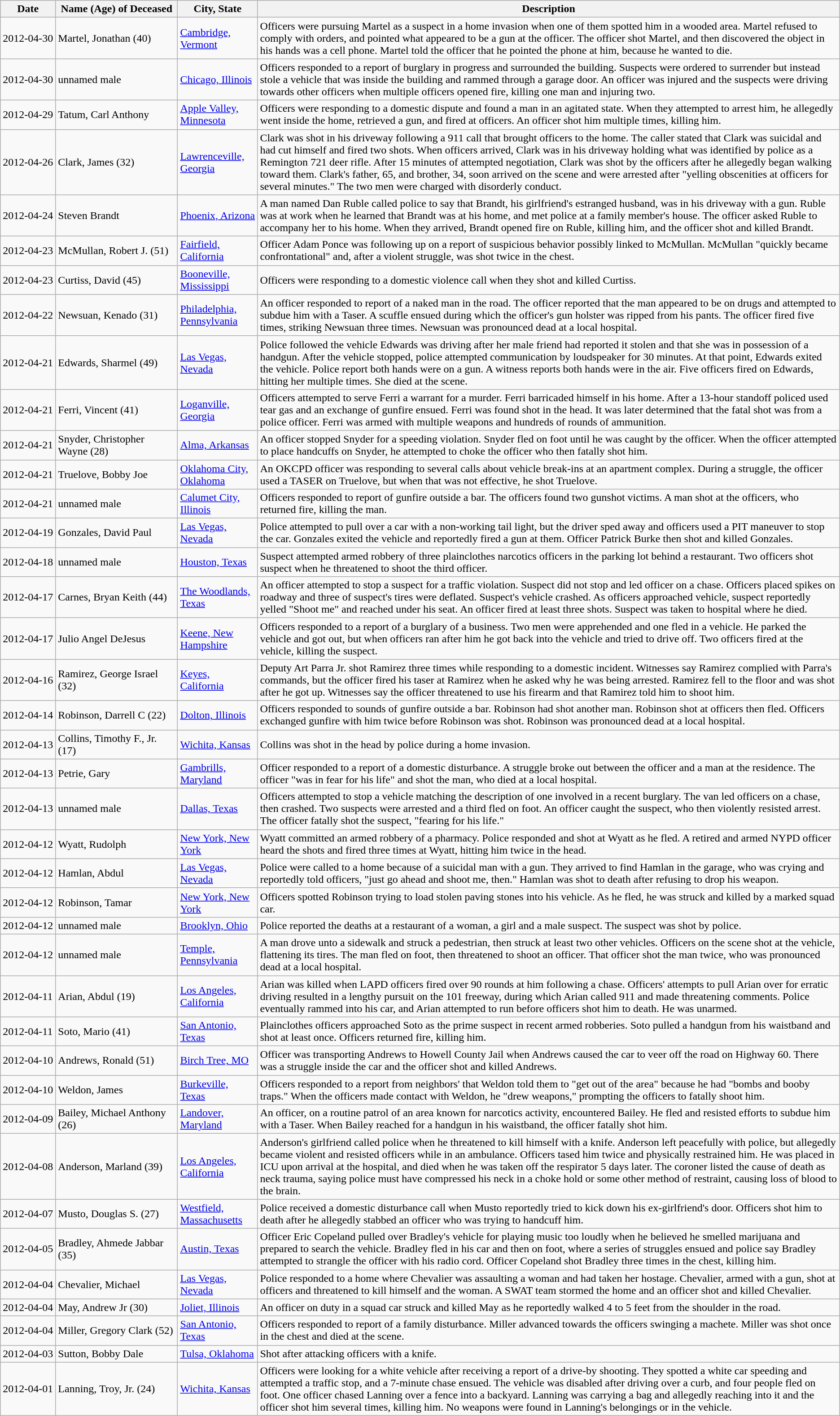<table class="wikitable sortable" border="1" id="killed">
<tr>
<th>Date</th>
<th nowrap>Name (Age) of Deceased</th>
<th>City, State</th>
<th>Description</th>
</tr>
<tr>
<td>2012‑04‑30</td>
<td>Martel, Jonathan (40)</td>
<td><a href='#'>Cambridge, Vermont</a></td>
<td>Officers were pursuing Martel as a suspect in a home invasion when one of them spotted him in a wooded area. Martel refused to comply with orders, and pointed what appeared to be a gun at the officer. The officer shot Martel, and then discovered the object in his hands was a cell phone. Martel told the officer that he pointed the phone at him, because he wanted to die.</td>
</tr>
<tr>
<td>2012-04-30</td>
<td>unnamed male</td>
<td><a href='#'>Chicago, Illinois</a></td>
<td>Officers responded to a report of burglary in progress and surrounded the building.  Suspects were ordered to surrender but instead stole a vehicle that was inside the building and rammed through a garage door.  An officer was injured and the suspects were driving towards other officers when multiple officers opened fire, killing one man and injuring two.</td>
</tr>
<tr>
<td>2012-04-29</td>
<td>Tatum, Carl Anthony</td>
<td><a href='#'>Apple Valley, Minnesota</a></td>
<td>Officers were responding to a domestic dispute and found a man in an agitated state. When they attempted to arrest him, he allegedly went inside the home, retrieved a gun, and fired at officers. An officer shot him multiple times, killing him.</td>
</tr>
<tr>
<td>2012-04-26</td>
<td>Clark, James (32)</td>
<td><a href='#'>Lawrenceville, Georgia</a></td>
<td>Clark was shot in his driveway following a 911 call that brought officers to the home. The caller stated that Clark was suicidal and had cut himself and fired two shots. When officers arrived, Clark was in his driveway holding what was identified by police as a Remington 721 deer rifle. After 15 minutes of attempted negotiation, Clark was shot by the officers after he allegedly began walking toward them. Clark's father, 65, and brother, 34, soon arrived on the scene and were arrested after "yelling obscenities at officers for several minutes." The two men were charged with disorderly conduct.</td>
</tr>
<tr>
<td>2012-04-24</td>
<td>Steven Brandt</td>
<td><a href='#'>Phoenix, Arizona</a></td>
<td>A man named Dan Ruble called police to say that Brandt, his girlfriend's estranged husband, was in his driveway with a gun. Ruble was at work when he learned that Brandt was at his home, and met police at a family member's house. The officer asked Ruble to accompany her to his home. When they arrived, Brandt opened fire on Ruble, killing him, and the officer shot and killed Brandt.</td>
</tr>
<tr>
<td>2012-04-23</td>
<td>McMullan, Robert J. (51)</td>
<td><a href='#'>Fairfield, California</a></td>
<td>Officer Adam Ponce was following up on a report of suspicious behavior possibly linked to McMullan. McMullan "quickly became confrontational" and, after a violent struggle, was shot twice in the chest.</td>
</tr>
<tr>
<td>2012-04-23</td>
<td>Curtiss, David (45)</td>
<td><a href='#'>Booneville, Mississippi</a></td>
<td>Officers were responding to a domestic violence call when they shot and killed Curtiss.</td>
</tr>
<tr>
<td>2012-04-22</td>
<td>Newsuan, Kenado (31)</td>
<td><a href='#'>Philadelphia, Pennsylvania</a></td>
<td>An officer responded to report of a naked man in the road.  The officer reported that the man appeared to be on drugs and attempted to subdue him with a Taser.  A scuffle ensued during which the officer's gun holster was ripped from his pants.  The officer fired five times, striking Newsuan three times.  Newsuan was pronounced dead at a local hospital.</td>
</tr>
<tr>
<td>2012-04-21</td>
<td>Edwards, Sharmel (49)</td>
<td><a href='#'>Las Vegas, Nevada</a></td>
<td>Police followed the vehicle Edwards was driving after her male friend had reported it stolen and that she was in possession of a handgun.  After the vehicle stopped, police attempted communication by loudspeaker for 30 minutes.  At that point, Edwards exited the vehicle.  Police report both hands were on a gun.  A witness reports both hands were in the air.  Five officers fired on Edwards, hitting her multiple times.  She died at the scene.</td>
</tr>
<tr>
<td>2012-04-21</td>
<td>Ferri, Vincent (41)</td>
<td><a href='#'>Loganville, Georgia</a></td>
<td>Officers attempted to serve Ferri a warrant for a murder.  Ferri barricaded himself in his home.  After a 13-hour standoff policed used tear gas and an exchange of gunfire ensued.  Ferri was found shot in the head.  It was later determined that the fatal shot was from a police officer.  Ferri was armed with multiple weapons and hundreds of rounds of ammunition.</td>
</tr>
<tr>
<td>2012-04-21</td>
<td>Snyder, Christopher Wayne (28)</td>
<td><a href='#'>Alma, Arkansas</a></td>
<td>An officer stopped Snyder for a speeding violation.  Snyder fled on foot until he was caught by the officer.  When the officer attempted to place handcuffs on Snyder, he attempted to choke the officer who then fatally shot him.</td>
</tr>
<tr>
<td>2012-04-21</td>
<td>Truelove, Bobby Joe</td>
<td><a href='#'>Oklahoma City, Oklahoma</a></td>
<td>An OKCPD officer was responding to several calls about vehicle break-ins at an apartment complex. During a struggle, the officer used a TASER on Truelove, but when that was not effective, he shot Truelove.</td>
</tr>
<tr>
<td>2012-04-21</td>
<td>unnamed male</td>
<td><a href='#'>Calumet City, Illinois</a></td>
<td>Officers responded to report of gunfire outside a bar.  The officers found two gunshot victims.  A man shot at the officers, who returned fire, killing the man.</td>
</tr>
<tr>
<td>2012-04-19</td>
<td>Gonzales, David Paul</td>
<td><a href='#'>Las Vegas, Nevada</a></td>
<td>Police attempted to pull over a car with a non-working tail light, but the driver sped away and officers used a PIT maneuver to stop the car. Gonzales exited the vehicle and reportedly fired a gun at them. Officer Patrick Burke then shot and killed Gonzales.</td>
</tr>
<tr>
<td>2012-04-18</td>
<td>unnamed male</td>
<td><a href='#'>Houston, Texas</a></td>
<td>Suspect attempted armed robbery of three plainclothes narcotics officers in the parking lot behind a restaurant.  Two officers shot suspect when he threatened to shoot the third officer.</td>
</tr>
<tr>
<td>2012-04-17</td>
<td>Carnes, Bryan Keith (44)</td>
<td><a href='#'>The Woodlands, Texas</a></td>
<td>An officer attempted to stop a suspect for a traffic violation. Suspect did not stop and led officer on a chase.  Officers placed spikes on roadway and three of suspect's tires were deflated.  Suspect's vehicle crashed.  As officers approached vehicle, suspect reportedly yelled "Shoot me" and reached under his seat.  An officer fired at least three shots.  Suspect was taken to hospital where he died.</td>
</tr>
<tr>
<td>2012-04-17</td>
<td>Julio Angel DeJesus</td>
<td><a href='#'>Keene, New Hampshire</a></td>
<td>Officers responded to a report of a burglary of a business.  Two men were apprehended and one fled in a vehicle.  He parked the vehicle and got out, but when officers ran after him he got back into the vehicle and tried to drive off.  Two officers fired at the vehicle, killing the suspect.</td>
</tr>
<tr>
<td>2012-04-16</td>
<td>Ramirez, George Israel (32)</td>
<td><a href='#'>Keyes, California</a></td>
<td>Deputy Art Parra Jr. shot Ramirez three times while responding to a domestic incident. Witnesses say Ramirez complied with Parra's commands, but the officer fired his taser at Ramirez when he asked why he was being arrested. Ramirez fell to the floor and was shot after he got up. Witnesses say the officer threatened to use his firearm and that Ramirez told him to shoot him.</td>
</tr>
<tr>
<td>2012-04-14</td>
<td>Robinson, Darrell C (22)</td>
<td><a href='#'>Dolton, Illinois</a></td>
<td>Officers responded to sounds of gunfire outside a bar.  Robinson had shot another man.  Robinson shot at officers then fled.  Officers exchanged gunfire with him twice before Robinson was shot. Robinson was pronounced dead at a local hospital.</td>
</tr>
<tr>
<td>2012-04-13</td>
<td>Collins, Timothy F., Jr. (17)</td>
<td><a href='#'>Wichita, Kansas</a></td>
<td>Collins was shot in the head by police during a home invasion.</td>
</tr>
<tr>
<td>2012-04-13</td>
<td>Petrie, Gary</td>
<td><a href='#'>Gambrills, Maryland</a></td>
<td>Officer responded to a report of a domestic disturbance.  A struggle broke out between the officer and a man at the residence.  The officer "was in fear for his life" and shot the man, who died at a local hospital.</td>
</tr>
<tr>
<td>2012-04-13</td>
<td>unnamed male</td>
<td><a href='#'>Dallas, Texas</a></td>
<td>Officers  attempted to stop a vehicle matching the description of one involved in a recent burglary.  The van led officers on a chase, then crashed.  Two suspects were arrested and a third fled on foot.  An officer caught the suspect, who then violently resisted arrest.  The officer fatally shot the suspect, "fearing for his life."</td>
</tr>
<tr>
<td>2012-04-12</td>
<td>Wyatt, Rudolph</td>
<td><a href='#'>New York, New York</a></td>
<td>Wyatt committed an armed robbery of a pharmacy.  Police responded and shot at Wyatt as he fled.  A retired and armed NYPD officer heard the shots and fired three times at Wyatt, hitting him twice in the head.</td>
</tr>
<tr>
<td>2012-04-12</td>
<td>Hamlan, Abdul</td>
<td><a href='#'>Las Vegas, Nevada</a></td>
<td>Police were called to a home because of a suicidal man with a gun. They arrived to find Hamlan in the garage, who was crying and reportedly told officers, "just go ahead and shoot me, then." Hamlan was shot to death after refusing to drop his weapon.</td>
</tr>
<tr>
<td>2012-04-12</td>
<td>Robinson, Tamar</td>
<td><a href='#'>New York, New York</a></td>
<td>Officers spotted Robinson trying to load stolen paving stones into his vehicle.  As he fled, he was struck and killed by a marked squad car.</td>
</tr>
<tr>
<td>2012-04-12</td>
<td>unnamed male</td>
<td><a href='#'>Brooklyn, Ohio</a></td>
<td>Police reported the deaths at a restaurant of a woman, a girl and a male suspect.  The suspect was shot by police.</td>
</tr>
<tr>
<td>2012-04-12</td>
<td>unnamed male</td>
<td><a href='#'>Temple, Pennsylvania</a></td>
<td>A man drove unto a sidewalk and struck a pedestrian, then struck at least two other vehicles.  Officers on the scene shot at the vehicle, flattening its tires.  The man fled on foot, then threatened to shoot an officer.  That officer shot the man twice, who was pronounced dead at a local hospital.</td>
</tr>
<tr>
<td>2012-04-11</td>
<td>Arian, Abdul (19)</td>
<td><a href='#'>Los Angeles, California</a></td>
<td>Arian was killed when LAPD officers fired over 90 rounds at him following a chase. Officers' attempts to pull Arian over for erratic driving resulted in a lengthy pursuit on the 101 freeway, during which Arian called 911 and made threatening comments. Police eventually rammed into his car, and Arian attempted to run before officers shot him to death. He was unarmed.</td>
</tr>
<tr>
<td>2012-04-11</td>
<td>Soto, Mario (41)</td>
<td><a href='#'>San Antonio, Texas</a></td>
<td>Plainclothes officers approached Soto as the prime suspect in recent armed robberies.  Soto pulled a handgun from his waistband and shot at least once.  Officers returned fire, killing him.</td>
</tr>
<tr>
<td>2012‑04‑10</td>
<td>Andrews, Ronald (51)</td>
<td><a href='#'>Birch Tree, MO</a></td>
<td>Officer was transporting Andrews to Howell County Jail when Andrews caused the car to veer off the road on Highway 60.  There was a struggle inside the car and the officer shot and killed Andrews.</td>
</tr>
<tr>
<td>2012-04-10</td>
<td>Weldon, James</td>
<td><a href='#'>Burkeville, Texas</a></td>
<td>Officers responded to a report from neighbors' that Weldon told them to "get out of the area" because he had "bombs and booby traps."  When the officers made contact with Weldon, he "drew weapons," prompting the officers to fatally shoot him.</td>
</tr>
<tr>
<td>2012-04-09</td>
<td>Bailey, Michael Anthony (26)</td>
<td><a href='#'>Landover, Maryland</a></td>
<td>An officer, on a routine patrol of an area known for narcotics activity, encountered Bailey.  He fled and resisted efforts to subdue him with a Taser.  When Bailey reached for a handgun in his waistband, the officer fatally shot him.</td>
</tr>
<tr>
<td>2012-04-08</td>
<td>Anderson, Marland (39)</td>
<td><a href='#'>Los Angeles, California</a></td>
<td>Anderson's girlfriend called police when he threatened to kill himself with a knife. Anderson left peacefully with police, but allegedly became violent and resisted officers while in an ambulance. Officers tased him twice and physically restrained him. He was placed in ICU upon arrival at the hospital, and died when he was taken off the respirator 5 days later. The coroner listed the cause of death as neck trauma, saying police must have compressed his neck in a choke hold or some other method of restraint, causing loss of blood to the brain.</td>
</tr>
<tr>
<td>2012-04-07</td>
<td>Musto, Douglas S. (27)</td>
<td><a href='#'>Westfield, Massachusetts</a></td>
<td>Police received a domestic disturbance call when Musto reportedly tried to kick down his ex-girlfriend's door. Officers shot him to death after he allegedly stabbed an officer who was trying to handcuff him.</td>
</tr>
<tr>
<td>2012-04-05</td>
<td>Bradley, Ahmede Jabbar (35)</td>
<td><a href='#'>Austin, Texas</a></td>
<td>Officer Eric Copeland pulled over Bradley's vehicle for playing music too loudly when he believed he smelled marijuana and prepared to search the vehicle. Bradley fled in his car and then on foot, where a series of struggles ensued and police say Bradley attempted to strangle the officer with his radio cord. Officer Copeland shot Bradley three times in the chest, killing him.</td>
</tr>
<tr>
<td>2012-04-04</td>
<td>Chevalier, Michael</td>
<td><a href='#'>Las Vegas, Nevada</a></td>
<td>Police responded to a home where Chevalier was assaulting a woman and had taken her hostage. Chevalier, armed with a gun, shot at officers and threatened to kill himself and the woman. A SWAT team stormed the home and an officer shot and killed Chevalier.</td>
</tr>
<tr>
<td>2012-04-04</td>
<td>May, Andrew Jr (30)</td>
<td><a href='#'>Joliet, Illinois</a></td>
<td>An officer on duty in a squad car struck and killed May as he reportedly walked 4 to 5 feet from the shoulder in the road.</td>
</tr>
<tr>
<td>2012-04-04</td>
<td>Miller, Gregory Clark (52)</td>
<td><a href='#'>San Antonio, Texas</a></td>
<td>Officers responded to report of a family disturbance.  Miller advanced towards the officers swinging a machete.  Miller was shot once in the chest and died at the scene.</td>
</tr>
<tr>
<td>2012-04-03</td>
<td>Sutton, Bobby Dale</td>
<td><a href='#'>Tulsa, Oklahoma</a></td>
<td>Shot after attacking officers with a knife.</td>
</tr>
<tr>
<td>2012-04-01</td>
<td>Lanning, Troy, Jr. (24)</td>
<td><a href='#'>Wichita, Kansas</a></td>
<td>Officers were looking for a white vehicle after receiving a report of a drive-by shooting. They spotted a white car speeding and attempted a traffic stop, and a 7-minute chase ensued. The vehicle was disabled after driving over a curb, and four people fled on foot. One officer chased Lanning over a fence into a backyard. Lanning was carrying a bag and allegedly reaching into it and the officer shot him several times, killing him. No weapons were found in Lanning's belongings or in the vehicle.</td>
</tr>
</table>
